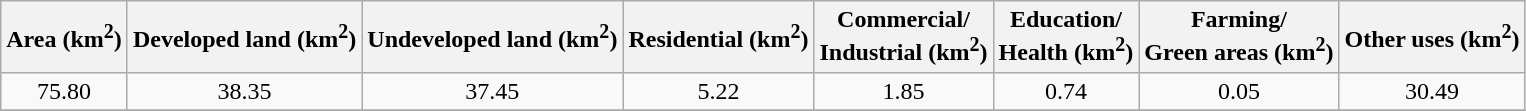<table class="wikitable" style="text-align: center;">
<tr>
<th>Area (km<sup>2</sup>)</th>
<th>Developed land (km<sup>2</sup>)</th>
<th>Undeveloped land (km<sup>2</sup>)</th>
<th>Residential (km<sup>2</sup>)</th>
<th>Commercial/<br> Industrial (km<sup>2</sup>)</th>
<th>Education/<br> Health (km<sup>2</sup>)</th>
<th>Farming/<br> Green areas (km<sup>2</sup>)</th>
<th>Other uses (km<sup>2</sup>)</th>
</tr>
<tr>
<td>75.80</td>
<td>38.35</td>
<td>37.45</td>
<td>5.22</td>
<td>1.85</td>
<td>0.74</td>
<td>0.05</td>
<td>30.49</td>
</tr>
<tr>
</tr>
</table>
